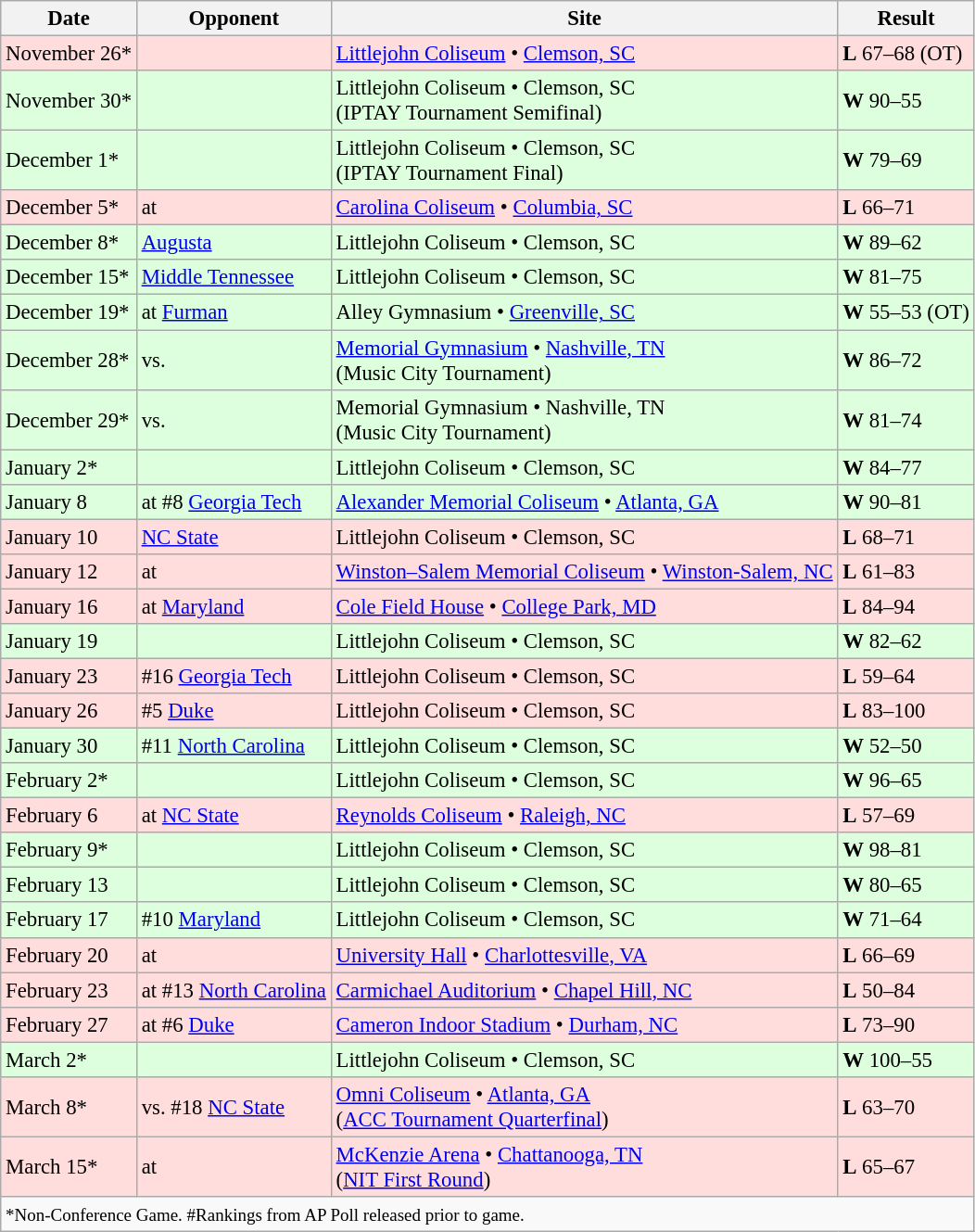<table class="wikitable" style="font-size:95%;">
<tr>
<th>Date</th>
<th>Opponent </th>
<th>Site</th>
<th>Result</th>
</tr>
<tr style="background: #ffdddd;">
<td>November 26*</td>
<td></td>
<td><a href='#'>Littlejohn Coliseum</a> • <a href='#'>Clemson, SC</a></td>
<td><strong>L</strong> 67–68 (OT)</td>
</tr>
<tr style="background: #ddffdd;">
<td>November 30*</td>
<td></td>
<td>Littlejohn Coliseum • Clemson, SC<br>(IPTAY Tournament Semifinal)</td>
<td><strong>W</strong> 90–55</td>
</tr>
<tr style="background: #ddffdd;">
<td>December 1*</td>
<td></td>
<td>Littlejohn Coliseum • Clemson, SC<br>(IPTAY Tournament Final)</td>
<td><strong>W</strong> 79–69</td>
</tr>
<tr style="background: #ffdddd;">
<td>December 5*</td>
<td>at </td>
<td><a href='#'>Carolina Coliseum</a> • <a href='#'>Columbia, SC</a></td>
<td><strong>L</strong> 66–71</td>
</tr>
<tr style="background: #ddffdd;">
<td>December 8*</td>
<td><a href='#'>Augusta</a></td>
<td>Littlejohn Coliseum • Clemson, SC</td>
<td><strong>W</strong> 89–62</td>
</tr>
<tr style="background: #ddffdd;">
<td>December 15*</td>
<td><a href='#'>Middle Tennessee</a></td>
<td>Littlejohn Coliseum • Clemson, SC</td>
<td><strong>W</strong> 81–75</td>
</tr>
<tr style="background: #ddffdd;">
<td>December 19*</td>
<td>at <a href='#'>Furman</a></td>
<td>Alley Gymnasium • <a href='#'>Greenville, SC</a></td>
<td><strong>W</strong> 55–53 (OT)</td>
</tr>
<tr style="background: #ddffdd;">
<td>December 28*</td>
<td>vs. </td>
<td><a href='#'>Memorial Gymnasium</a> • <a href='#'>Nashville, TN</a><br>(Music City Tournament)</td>
<td><strong>W</strong> 86–72</td>
</tr>
<tr style="background: #ddffdd;">
<td>December 29*</td>
<td>vs. </td>
<td>Memorial Gymnasium • Nashville, TN<br>(Music City Tournament)</td>
<td><strong>W</strong> 81–74</td>
</tr>
<tr style="background: #ddffdd;">
<td>January 2*</td>
<td></td>
<td>Littlejohn Coliseum • Clemson, SC</td>
<td><strong>W</strong> 84–77</td>
</tr>
<tr style="background: #ddffdd;">
<td>January 8</td>
<td>at #8 <a href='#'>Georgia Tech</a></td>
<td><a href='#'>Alexander Memorial Coliseum</a> • <a href='#'>Atlanta, GA</a></td>
<td><strong>W</strong> 90–81</td>
</tr>
<tr style="background: #ffdddd;">
<td>January 10</td>
<td><a href='#'>NC State</a></td>
<td>Littlejohn Coliseum • Clemson, SC</td>
<td><strong>L</strong> 68–71</td>
</tr>
<tr style="background: #ffdddd;">
<td>January 12</td>
<td>at </td>
<td><a href='#'>Winston–Salem Memorial Coliseum</a> • <a href='#'>Winston-Salem, NC</a></td>
<td><strong>L</strong> 61–83</td>
</tr>
<tr style="background: #ffdddd;">
<td>January 16</td>
<td>at <a href='#'>Maryland</a></td>
<td><a href='#'>Cole Field House</a> • <a href='#'>College Park, MD</a></td>
<td><strong>L</strong> 84–94</td>
</tr>
<tr style="background: #ddffdd;">
<td>January 19</td>
<td></td>
<td>Littlejohn Coliseum • Clemson, SC</td>
<td><strong>W</strong> 82–62</td>
</tr>
<tr style="background: #ffdddd;">
<td>January 23</td>
<td>#16 <a href='#'>Georgia Tech</a></td>
<td>Littlejohn Coliseum • Clemson, SC</td>
<td><strong>L</strong> 59–64</td>
</tr>
<tr style="background: #ffdddd;">
<td>January 26</td>
<td>#5 <a href='#'>Duke</a></td>
<td>Littlejohn Coliseum • Clemson, SC</td>
<td><strong>L</strong> 83–100</td>
</tr>
<tr style="background: #ddffdd;">
<td>January 30</td>
<td>#11 <a href='#'>North Carolina</a></td>
<td>Littlejohn Coliseum • Clemson, SC</td>
<td><strong>W</strong> 52–50</td>
</tr>
<tr style="background: #ddffdd;">
<td>February 2*</td>
<td></td>
<td>Littlejohn Coliseum • Clemson, SC</td>
<td><strong>W</strong> 96–65</td>
</tr>
<tr style="background: #ffdddd;">
<td>February 6</td>
<td>at <a href='#'>NC State</a></td>
<td><a href='#'>Reynolds Coliseum</a> • <a href='#'>Raleigh, NC</a></td>
<td><strong>L</strong> 57–69</td>
</tr>
<tr style="background: #ddffdd;">
<td>February 9*</td>
<td></td>
<td>Littlejohn Coliseum • Clemson, SC</td>
<td><strong>W</strong> 98–81</td>
</tr>
<tr style="background: #ddffdd;">
<td>February 13</td>
<td></td>
<td>Littlejohn Coliseum • Clemson, SC</td>
<td><strong>W</strong> 80–65</td>
</tr>
<tr style="background: #ddffdd;">
<td>February 17</td>
<td>#10 <a href='#'>Maryland</a></td>
<td>Littlejohn Coliseum • Clemson, SC</td>
<td><strong>W</strong> 71–64</td>
</tr>
<tr style="background: #ffdddd;">
<td>February 20</td>
<td>at </td>
<td><a href='#'>University Hall</a> • <a href='#'>Charlottesville, VA</a></td>
<td><strong>L</strong> 66–69</td>
</tr>
<tr style="background: #ffdddd;">
<td>February 23</td>
<td>at #13 <a href='#'>North Carolina</a></td>
<td><a href='#'>Carmichael Auditorium</a> • <a href='#'>Chapel Hill, NC</a></td>
<td><strong>L</strong> 50–84</td>
</tr>
<tr style="background: #ffdddd;">
<td>February 27</td>
<td>at #6 <a href='#'>Duke</a></td>
<td><a href='#'>Cameron Indoor Stadium</a> • <a href='#'>Durham, NC</a></td>
<td><strong>L</strong> 73–90</td>
</tr>
<tr style="background: #ddffdd;">
<td>March 2*</td>
<td></td>
<td>Littlejohn Coliseum • Clemson, SC</td>
<td><strong>W</strong> 100–55</td>
</tr>
<tr style="background: #ffdddd;">
<td>March 8*</td>
<td>vs. #18 <a href='#'>NC State</a></td>
<td><a href='#'>Omni Coliseum</a> • <a href='#'>Atlanta, GA</a><br>(<a href='#'>ACC Tournament Quarterfinal</a>)</td>
<td><strong>L</strong> 63–70</td>
</tr>
<tr style="background: #ffdddd;">
<td>March 15*</td>
<td>at </td>
<td><a href='#'>McKenzie Arena</a> • <a href='#'>Chattanooga, TN</a><br>(<a href='#'>NIT First Round</a>)</td>
<td><strong>L</strong> 65–67</td>
</tr>
<tr style="background:#f9f9f9;">
<td colspan=5><small>*Non-Conference Game. #Rankings from AP Poll released prior to game.</small></td>
</tr>
</table>
